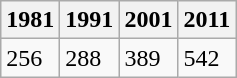<table class="wikitable">
<tr>
<th>1981</th>
<th>1991</th>
<th>2001</th>
<th>2011</th>
</tr>
<tr>
<td>256</td>
<td>288</td>
<td>389</td>
<td>542</td>
</tr>
</table>
